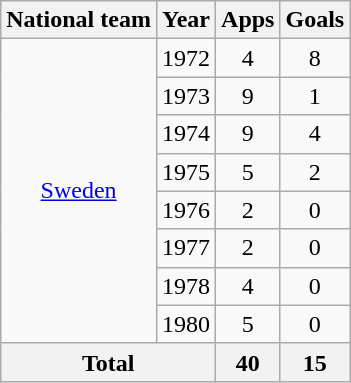<table class="wikitable" style="text-align:center">
<tr>
<th>National team</th>
<th>Year</th>
<th>Apps</th>
<th>Goals</th>
</tr>
<tr>
<td rowspan="8"><a href='#'>Sweden</a></td>
<td>1972</td>
<td>4</td>
<td>8</td>
</tr>
<tr>
<td>1973</td>
<td>9</td>
<td>1</td>
</tr>
<tr>
<td>1974</td>
<td>9</td>
<td>4</td>
</tr>
<tr>
<td>1975</td>
<td>5</td>
<td>2</td>
</tr>
<tr>
<td>1976</td>
<td>2</td>
<td>0</td>
</tr>
<tr>
<td>1977</td>
<td>2</td>
<td>0</td>
</tr>
<tr>
<td>1978</td>
<td>4</td>
<td>0</td>
</tr>
<tr>
<td>1980</td>
<td>5</td>
<td>0</td>
</tr>
<tr>
<th colspan="2">Total</th>
<th>40</th>
<th>15</th>
</tr>
</table>
